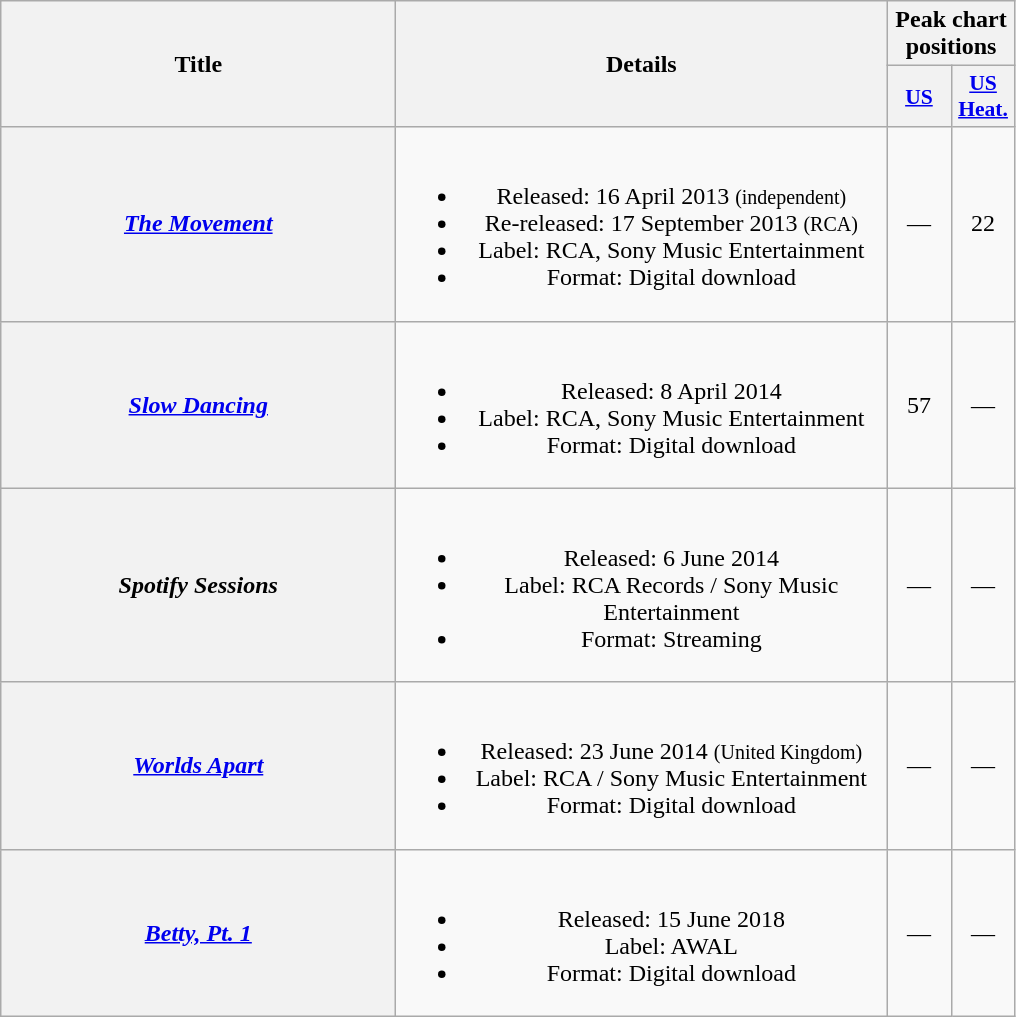<table class="wikitable plainrowheaders" style="text-align:center;" border="1">
<tr>
<th scope="col" rowspan="2" style="width:16em;">Title</th>
<th scope="col" rowspan="2" style="width:20em;">Details</th>
<th scope="col" colspan="2">Peak chart positions</th>
</tr>
<tr>
<th scope="col" style="width:2.5em;font-size:90%;"><a href='#'>US</a><br></th>
<th scope="col" style="width:2.5em;font-size:90%;"><a href='#'>US Heat.</a><br></th>
</tr>
<tr>
<th scope="row"><em><a href='#'>The Movement</a></em></th>
<td><br><ul><li>Released: 16 April 2013 <small>(independent)</small></li><li>Re-released: 17 September 2013 <small>(RCA)</small></li><li>Label: RCA, Sony Music Entertainment</li><li>Format: Digital download</li></ul></td>
<td>—</td>
<td>22</td>
</tr>
<tr>
<th scope="row"><em><a href='#'>Slow Dancing</a></em></th>
<td><br><ul><li>Released: 8 April 2014</li><li>Label: RCA, Sony Music Entertainment</li><li>Format: Digital download</li></ul></td>
<td>57</td>
<td>—</td>
</tr>
<tr>
<th scope="row"><em>Spotify Sessions</em></th>
<td><br><ul><li>Released: 6 June 2014</li><li>Label: RCA Records / Sony Music Entertainment</li><li>Format: Streaming</li></ul></td>
<td>—</td>
<td>—</td>
</tr>
<tr>
<th scope="row"><em><a href='#'>Worlds Apart</a></em></th>
<td><br><ul><li>Released: 23 June 2014 <small>(United Kingdom)</small></li><li>Label: RCA / Sony Music Entertainment</li><li>Format: Digital download</li></ul></td>
<td>—</td>
<td>—</td>
</tr>
<tr>
<th scope="row"><em><a href='#'>Betty, Pt. 1</a></em></th>
<td><br><ul><li>Released: 15 June 2018</li><li>Label: AWAL</li><li>Format: Digital download</li></ul></td>
<td>—</td>
<td>—</td>
</tr>
</table>
